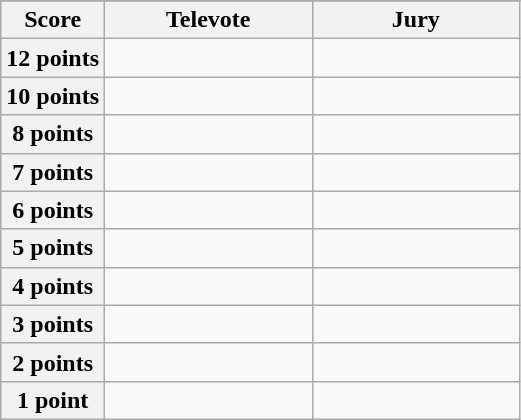<table class="wikitable">
<tr>
</tr>
<tr>
<th scope="col" width="20%">Score</th>
<th scope="col" width="40%">Televote</th>
<th scope="col" width="40%">Jury</th>
</tr>
<tr>
<th scope="row">12 points</th>
<td></td>
<td></td>
</tr>
<tr>
<th scope="row">10 points</th>
<td></td>
<td></td>
</tr>
<tr>
<th scope="row">8 points</th>
<td></td>
<td></td>
</tr>
<tr>
<th scope="row">7 points</th>
<td></td>
<td></td>
</tr>
<tr>
<th scope="row">6 points</th>
<td></td>
<td></td>
</tr>
<tr>
<th scope="row">5 points</th>
<td></td>
<td></td>
</tr>
<tr>
<th scope="row">4 points</th>
<td></td>
<td></td>
</tr>
<tr>
<th scope="row">3 points</th>
<td></td>
<td></td>
</tr>
<tr>
<th scope="row">2 points</th>
<td></td>
<td></td>
</tr>
<tr>
<th scope="row">1 point</th>
<td></td>
<td></td>
</tr>
</table>
